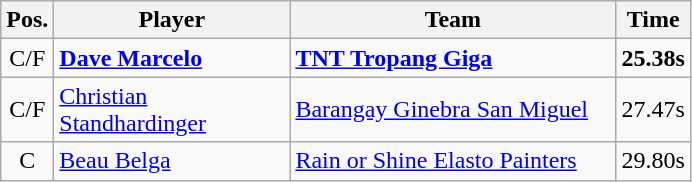<table class="wikitable">
<tr>
<th>Pos.</th>
<th style="width:150px;">Player</th>
<th width=210px>Team</th>
<th>Time</th>
</tr>
<tr>
<td align=center>C/F</td>
<td><strong><a href='#'>Dave Marcelo</a></strong></td>
<td><strong><a href='#'>TNT Tropang Giga</a></strong></td>
<td><strong>25.38s</strong></td>
</tr>
<tr>
<td align=center>C/F</td>
<td><a href='#'>Christian Standhardinger</a></td>
<td><a href='#'>Barangay Ginebra San Miguel</a></td>
<td>27.47s</td>
</tr>
<tr>
<td align=center>C</td>
<td><a href='#'>Beau Belga</a></td>
<td><a href='#'>Rain or Shine Elasto Painters</a></td>
<td>29.80s</td>
</tr>
</table>
